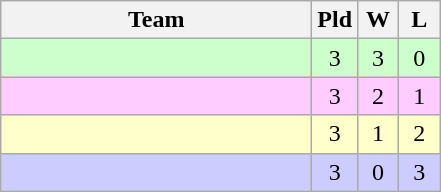<table class="wikitable" style="text-align:center">
<tr>
<th width="200">Team</th>
<th width="20">Pld</th>
<th width="20">W</th>
<th width="20">L</th>
</tr>
<tr style="background:#cfc">
<td align=left></td>
<td>3</td>
<td>3</td>
<td>0</td>
</tr>
<tr style="background:#ffccff">
<td align=left></td>
<td>3</td>
<td>2</td>
<td>1</td>
</tr>
<tr style="background:#ffc">
<td align=left></td>
<td>3</td>
<td>1</td>
<td>2</td>
</tr>
<tr bgcolor=ccccff>
<td align=left></td>
<td>3</td>
<td>0</td>
<td>3</td>
</tr>
</table>
